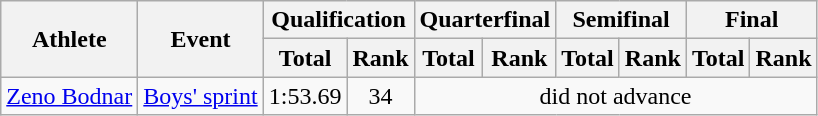<table class="wikitable">
<tr>
<th rowspan="2">Athlete</th>
<th rowspan="2">Event</th>
<th colspan="2">Qualification</th>
<th colspan="2">Quarterfinal</th>
<th colspan="2">Semifinal</th>
<th colspan="2">Final</th>
</tr>
<tr>
<th>Total</th>
<th>Rank</th>
<th>Total</th>
<th>Rank</th>
<th>Total</th>
<th>Rank</th>
<th>Total</th>
<th>Rank</th>
</tr>
<tr>
<td><a href='#'>Zeno Bodnar</a></td>
<td><a href='#'>Boys' sprint</a></td>
<td align="center">1:53.69</td>
<td align="center">34</td>
<td align="center" colspan=6>did not advance</td>
</tr>
</table>
